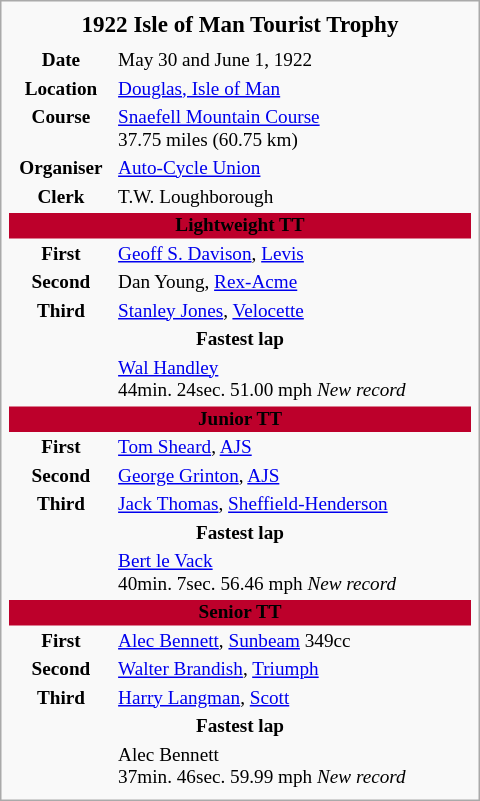<table class="infobox" style="width:25em; font-size:80%;">
<tr>
<th colspan="2"  style="background:; text-align:center;"><big><span>1922 Isle of Man Tourist Trophy</span></big></th>
</tr>
<tr>
<th colspan="2"></th>
</tr>
<tr>
<th>Date</th>
<td valign="top">May 30 and June 1, 1922</td>
</tr>
<tr>
<th>Location</th>
<td valign="top"><a href='#'>Douglas, Isle of Man</a></td>
</tr>
<tr>
<th>Course</th>
<td valign="top"><a href='#'>Snaefell Mountain Course</a> <br>  37.75 miles (60.75 km)</td>
</tr>
<tr>
<th>Organiser</th>
<td valign="top"><a href='#'>Auto-Cycle Union</a></td>
</tr>
<tr>
<th>Clerk</th>
<td valign="top">T.W. Loughborough</td>
</tr>
<tr>
<th colspan="2"  style="background:#bd002b; text-align:center;"><span>Lightweight TT</span></th>
</tr>
<tr>
<th>First</th>
<td valign="top"><a href='#'>Geoff S. Davison</a>, <a href='#'>Levis</a></td>
</tr>
<tr>
<th>Second</th>
<td valign="top">Dan Young, <a href='#'>Rex-Acme</a></td>
</tr>
<tr>
<th>Third</th>
<td valign="top"><a href='#'>Stanley Jones</a>, <a href='#'>Velocette</a></td>
</tr>
<tr>
<th colspan="2"  style="background:#; text-align:center;"><span>Fastest lap</span></th>
</tr>
<tr>
<th></th>
<td valign="top"><a href='#'>Wal Handley</a> <br> 44min. 24sec. 51.00 mph <em>New record</em></td>
</tr>
<tr>
<th colspan="2"  style="background:#bd002b; text-align:center;"><span>Junior TT</span></th>
</tr>
<tr>
<th>First</th>
<td valign="top"><a href='#'>Tom Sheard</a>, <a href='#'>AJS</a></td>
</tr>
<tr>
<th>Second</th>
<td valign="top"><a href='#'>George Grinton</a>, <a href='#'>AJS</a></td>
</tr>
<tr>
<th>Third</th>
<td valign="top"><a href='#'>Jack Thomas</a>, <a href='#'>Sheffield-Henderson</a></td>
</tr>
<tr>
<th colspan="2"  style="background:#; text-align:center;"><span>Fastest lap</span></th>
</tr>
<tr>
<th></th>
<td valign="top"><a href='#'>Bert le Vack</a> <br> 40min. 7sec. 56.46 mph <em>New record</em></td>
</tr>
<tr>
<th colspan="2"  style="background:#bd002b; text-align:center;"><span>Senior TT</span></th>
</tr>
<tr>
<th>First</th>
<td valign="top"><a href='#'>Alec Bennett</a>, <a href='#'>Sunbeam</a> 349cc</td>
</tr>
<tr>
<th>Second</th>
<td valign="top"><a href='#'>Walter Brandish</a>, <a href='#'>Triumph</a></td>
</tr>
<tr>
<th>Third</th>
<td valign="top"><a href='#'>Harry Langman</a>, <a href='#'>Scott</a></td>
</tr>
<tr>
<th colspan="2"  style="background:#; text-align:center;"><span>Fastest lap</span></th>
</tr>
<tr>
<th></th>
<td valign="top">Alec Bennett <br> 37min. 46sec. 59.99 mph <em>New record</em></td>
</tr>
<tr>
</tr>
</table>
